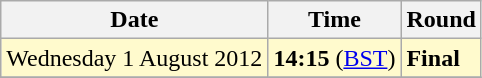<table class="wikitable">
<tr>
<th>Date</th>
<th>Time</th>
<th>Round</th>
</tr>
<tr>
<td style=background:lemonchiffon>Wednesday 1 August 2012</td>
<td style=background:lemonchiffon><strong>14:15</strong> (<a href='#'>BST</a>)</td>
<td style=background:lemonchiffon><strong>Final</strong></td>
</tr>
<tr>
</tr>
</table>
